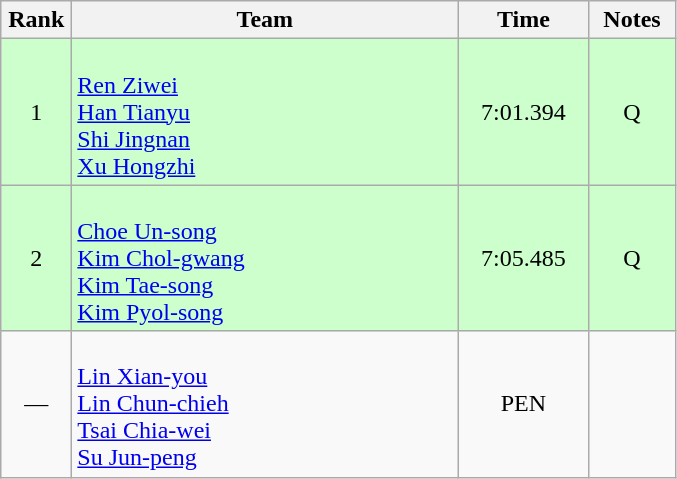<table class=wikitable style="text-align:center">
<tr>
<th width=40>Rank</th>
<th width=250>Team</th>
<th width=80>Time</th>
<th width=50>Notes</th>
</tr>
<tr bgcolor="ccffcc">
<td>1</td>
<td align=left><br><a href='#'>Ren Ziwei</a><br><a href='#'>Han Tianyu</a><br><a href='#'>Shi Jingnan</a><br><a href='#'>Xu Hongzhi</a></td>
<td>7:01.394</td>
<td>Q</td>
</tr>
<tr bgcolor="ccffcc">
<td>2</td>
<td align=left><br><a href='#'>Choe Un-song</a><br><a href='#'>Kim Chol-gwang</a><br><a href='#'>Kim Tae-song</a><br><a href='#'>Kim Pyol-song</a></td>
<td>7:05.485</td>
<td>Q</td>
</tr>
<tr>
<td>—</td>
<td align=left><br><a href='#'>Lin Xian-you</a><br><a href='#'>Lin Chun-chieh</a><br><a href='#'>Tsai Chia-wei</a><br><a href='#'>Su Jun-peng</a></td>
<td>PEN</td>
<td></td>
</tr>
</table>
